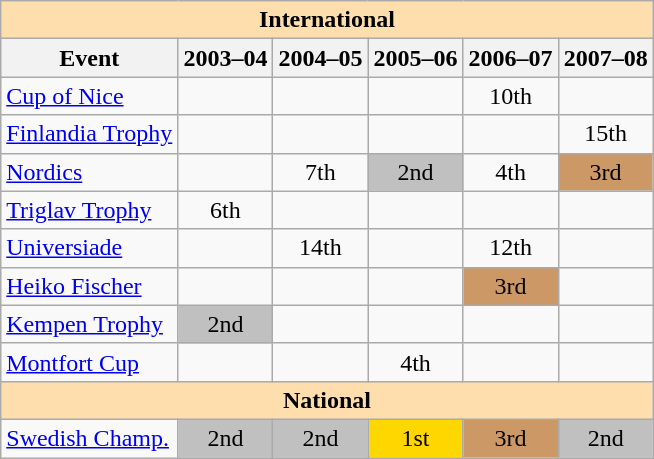<table class="wikitable" style="text-align:center">
<tr>
<th style="background-color: #ffdead; " colspan=6 align=center>International</th>
</tr>
<tr>
<th>Event</th>
<th>2003–04</th>
<th>2004–05</th>
<th>2005–06</th>
<th>2006–07</th>
<th>2007–08</th>
</tr>
<tr>
<td align=left><a href='#'>Cup of Nice</a></td>
<td></td>
<td></td>
<td></td>
<td>10th</td>
<td></td>
</tr>
<tr>
<td align=left><a href='#'>Finlandia Trophy</a></td>
<td></td>
<td></td>
<td></td>
<td></td>
<td>15th</td>
</tr>
<tr>
<td align=left><a href='#'>Nordics</a></td>
<td></td>
<td>7th</td>
<td bgcolor=silver>2nd</td>
<td>4th</td>
<td bgcolor=cc9966>3rd</td>
</tr>
<tr>
<td align=left><a href='#'>Triglav Trophy</a></td>
<td>6th</td>
<td></td>
<td></td>
<td></td>
<td></td>
</tr>
<tr>
<td align=left><a href='#'>Universiade</a></td>
<td></td>
<td>14th</td>
<td></td>
<td>12th</td>
<td></td>
</tr>
<tr>
<td align=left><a href='#'>Heiko Fischer</a></td>
<td></td>
<td></td>
<td></td>
<td bgcolor=cc9966>3rd</td>
<td></td>
</tr>
<tr>
<td align=left><a href='#'>Kempen Trophy</a></td>
<td bgcolor=silver>2nd</td>
<td></td>
<td></td>
<td></td>
<td></td>
</tr>
<tr>
<td align=left><a href='#'>Montfort Cup</a></td>
<td></td>
<td></td>
<td>4th</td>
<td></td>
<td></td>
</tr>
<tr>
<th style="background-color: #ffdead; " colspan=6 align=center>National</th>
</tr>
<tr>
<td align=left><a href='#'>Swedish Champ.</a></td>
<td bgcolor=silver>2nd</td>
<td bgcolor=silver>2nd</td>
<td bgcolor=gold>1st</td>
<td bgcolor=cc9966>3rd</td>
<td bgcolor=silver>2nd</td>
</tr>
</table>
